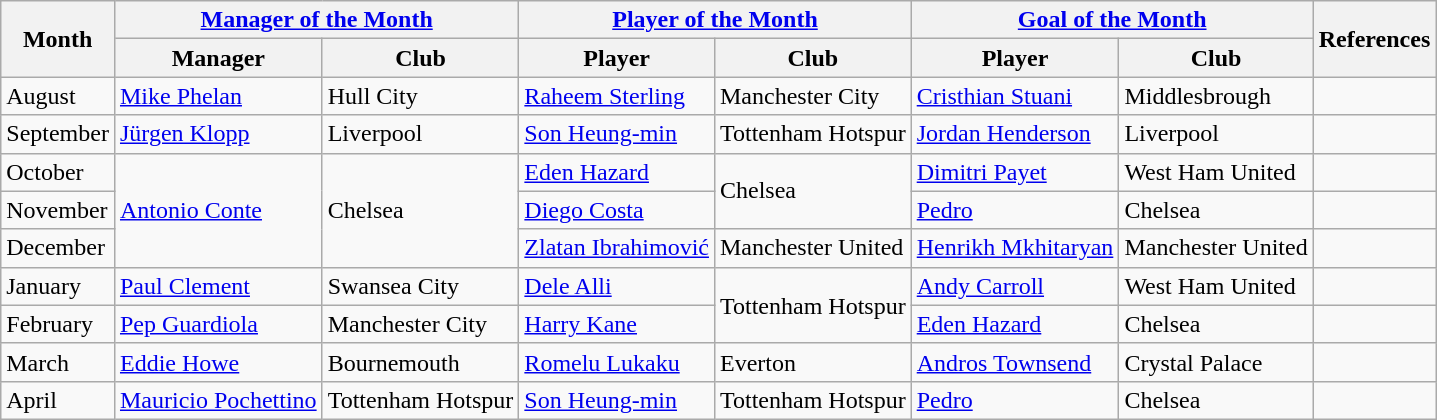<table class="wikitable">
<tr>
<th rowspan="2">Month</th>
<th colspan="2"><a href='#'>Manager of the Month</a></th>
<th colspan="2"><a href='#'>Player of the Month</a></th>
<th colspan="2"><a href='#'>Goal of the Month</a></th>
<th rowspan="2">References</th>
</tr>
<tr>
<th>Manager</th>
<th>Club</th>
<th>Player</th>
<th>Club</th>
<th>Player</th>
<th>Club</th>
</tr>
<tr>
<td>August</td>
<td> <a href='#'>Mike Phelan</a></td>
<td>Hull City</td>
<td> <a href='#'>Raheem Sterling</a></td>
<td>Manchester City</td>
<td> <a href='#'>Cristhian Stuani</a></td>
<td>Middlesbrough</td>
<td align=center></td>
</tr>
<tr>
<td>September</td>
<td> <a href='#'>Jürgen Klopp</a></td>
<td>Liverpool</td>
<td> <a href='#'>Son Heung-min</a></td>
<td>Tottenham Hotspur</td>
<td> <a href='#'>Jordan Henderson</a></td>
<td>Liverpool</td>
<td align=center></td>
</tr>
<tr>
<td>October</td>
<td rowspan=3> <a href='#'>Antonio Conte</a></td>
<td rowspan=3>Chelsea</td>
<td> <a href='#'>Eden Hazard</a></td>
<td rowspan=2>Chelsea</td>
<td> <a href='#'>Dimitri Payet</a></td>
<td>West Ham United</td>
<td align=center></td>
</tr>
<tr>
<td>November</td>
<td> <a href='#'>Diego Costa</a></td>
<td> <a href='#'>Pedro</a></td>
<td>Chelsea</td>
<td align=center></td>
</tr>
<tr>
<td>December</td>
<td> <a href='#'>Zlatan Ibrahimović</a></td>
<td>Manchester United</td>
<td> <a href='#'>Henrikh Mkhitaryan</a></td>
<td>Manchester United</td>
<td align=center></td>
</tr>
<tr>
<td>January</td>
<td> <a href='#'>Paul Clement</a></td>
<td>Swansea City</td>
<td> <a href='#'>Dele Alli</a></td>
<td rowspan=2>Tottenham Hotspur</td>
<td> <a href='#'>Andy Carroll</a></td>
<td>West Ham United</td>
<td align=center></td>
</tr>
<tr>
<td>February</td>
<td> <a href='#'>Pep Guardiola</a></td>
<td>Manchester City</td>
<td> <a href='#'>Harry Kane</a></td>
<td> <a href='#'>Eden Hazard</a></td>
<td>Chelsea</td>
<td align=center></td>
</tr>
<tr>
<td>March</td>
<td> <a href='#'>Eddie Howe</a></td>
<td>Bournemouth</td>
<td> <a href='#'>Romelu Lukaku</a></td>
<td>Everton</td>
<td> <a href='#'>Andros Townsend</a></td>
<td>Crystal Palace</td>
<td align=center></td>
</tr>
<tr>
<td>April</td>
<td> <a href='#'>Mauricio Pochettino</a></td>
<td>Tottenham Hotspur</td>
<td> <a href='#'>Son Heung-min</a></td>
<td>Tottenham Hotspur</td>
<td> <a href='#'>Pedro</a></td>
<td>Chelsea</td>
<td align=center></td>
</tr>
</table>
